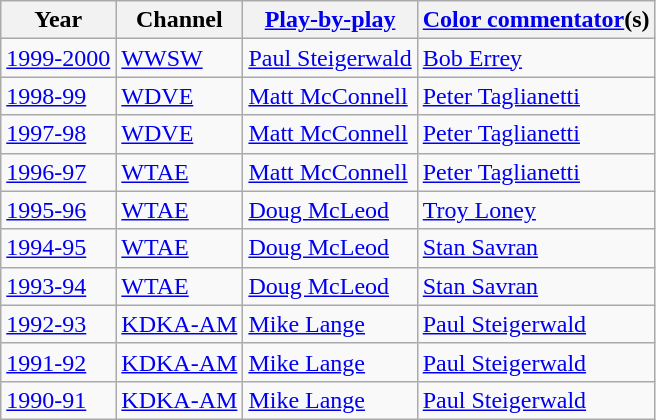<table class="wikitable">
<tr>
<th>Year</th>
<th>Channel</th>
<th><a href='#'>Play-by-play</a></th>
<th><a href='#'>Color commentator</a>(s)</th>
</tr>
<tr>
<td><a href='#'>1999-2000</a></td>
<td><a href='#'>WWSW</a></td>
<td><a href='#'>Paul Steigerwald</a></td>
<td><a href='#'>Bob Errey</a></td>
</tr>
<tr>
<td><a href='#'>1998-99</a></td>
<td><a href='#'>WDVE</a></td>
<td><a href='#'>Matt McConnell</a></td>
<td><a href='#'>Peter Taglianetti</a></td>
</tr>
<tr>
<td><a href='#'>1997-98</a></td>
<td><a href='#'>WDVE</a></td>
<td><a href='#'>Matt McConnell</a></td>
<td><a href='#'>Peter Taglianetti</a></td>
</tr>
<tr>
<td><a href='#'>1996-97</a></td>
<td><a href='#'>WTAE</a></td>
<td><a href='#'>Matt McConnell</a></td>
<td><a href='#'>Peter Taglianetti</a></td>
</tr>
<tr>
<td><a href='#'>1995-96</a></td>
<td><a href='#'>WTAE</a></td>
<td><a href='#'>Doug McLeod</a></td>
<td><a href='#'>Troy Loney</a></td>
</tr>
<tr>
<td><a href='#'>1994-95</a></td>
<td><a href='#'>WTAE</a></td>
<td><a href='#'>Doug McLeod</a></td>
<td><a href='#'>Stan Savran</a></td>
</tr>
<tr>
<td><a href='#'>1993-94</a></td>
<td><a href='#'>WTAE</a></td>
<td><a href='#'>Doug McLeod</a></td>
<td><a href='#'>Stan Savran</a></td>
</tr>
<tr>
<td><a href='#'>1992-93</a></td>
<td><a href='#'>KDKA-AM</a></td>
<td><a href='#'>Mike Lange</a></td>
<td><a href='#'>Paul Steigerwald</a></td>
</tr>
<tr>
<td><a href='#'>1991-92</a></td>
<td><a href='#'>KDKA-AM</a></td>
<td><a href='#'>Mike Lange</a></td>
<td><a href='#'>Paul Steigerwald</a></td>
</tr>
<tr>
<td><a href='#'>1990-91</a></td>
<td><a href='#'>KDKA-AM</a></td>
<td><a href='#'>Mike Lange</a></td>
<td><a href='#'>Paul Steigerwald</a></td>
</tr>
</table>
